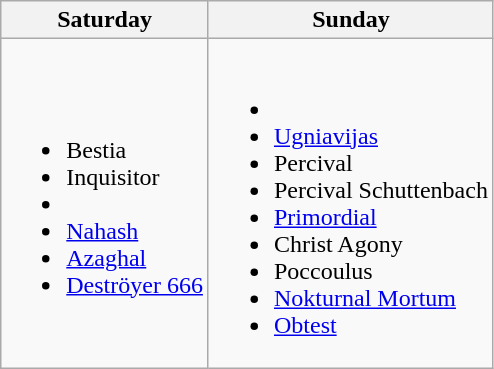<table class="wikitable">
<tr>
<th>Saturday</th>
<th>Sunday</th>
</tr>
<tr>
<td><br><ul><li> Bestia</li><li> Inquisitor</li><li> </li><li> <a href='#'>Nahash</a></li><li> <a href='#'>Azaghal</a></li><li> <a href='#'>Deströyer 666</a></li></ul></td>
<td><br><ul><li> </li><li> <a href='#'>Ugniavijas</a></li><li> Percival</li><li> Percival Schuttenbach</li><li> <a href='#'>Primordial</a></li><li> Christ Agony</li><li> Poccoulus</li><li> <a href='#'>Nokturnal Mortum</a></li><li> <a href='#'>Obtest</a></li></ul></td>
</tr>
</table>
